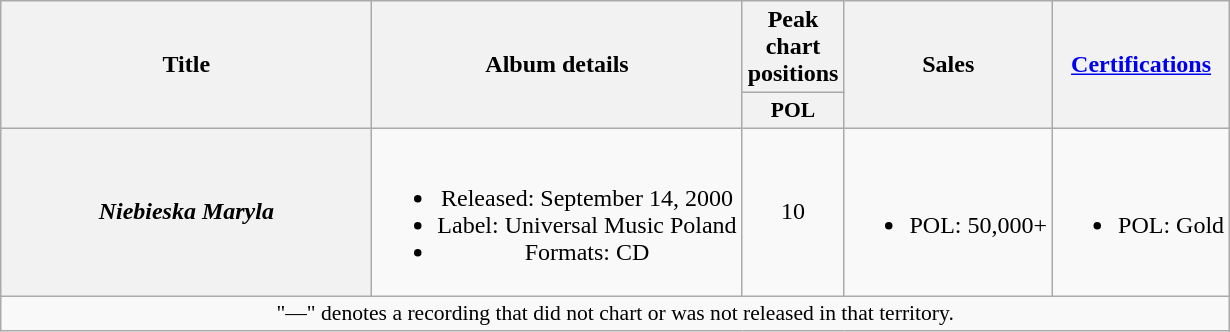<table class="wikitable plainrowheaders" style="text-align:center;">
<tr>
<th scope="col" rowspan=2 style="width:15em;">Title</th>
<th scope="col" rowspan=2>Album details</th>
<th scope="col">Peak chart positions</th>
<th scope="col" rowspan=2>Sales</th>
<th scope="col" rowspan=2><a href='#'>Certifications</a></th>
</tr>
<tr>
<th scope="col" style="width:3em;font-size:90%;">POL<br></th>
</tr>
<tr>
<th scope="row"><em>Niebieska Maryla</em></th>
<td><br><ul><li>Released: September 14, 2000</li><li>Label: Universal Music Poland</li><li>Formats: CD</li></ul></td>
<td>10</td>
<td><br><ul><li>POL: 50,000+</li></ul></td>
<td><br><ul><li>POL: Gold</li></ul></td>
</tr>
<tr>
<td colspan=20 style="font-size:90%">"—" denotes a recording that did not chart or was not released in that territory.</td>
</tr>
</table>
